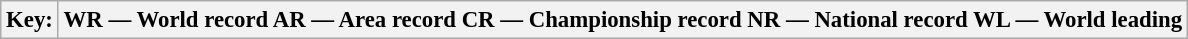<table class=wikitable style="font-size:95%">
<tr>
<th>Key:</th>
<th>WR — World record  AR — Area record  CR — Championship record  NR — National record  WL — World leading</th>
</tr>
</table>
